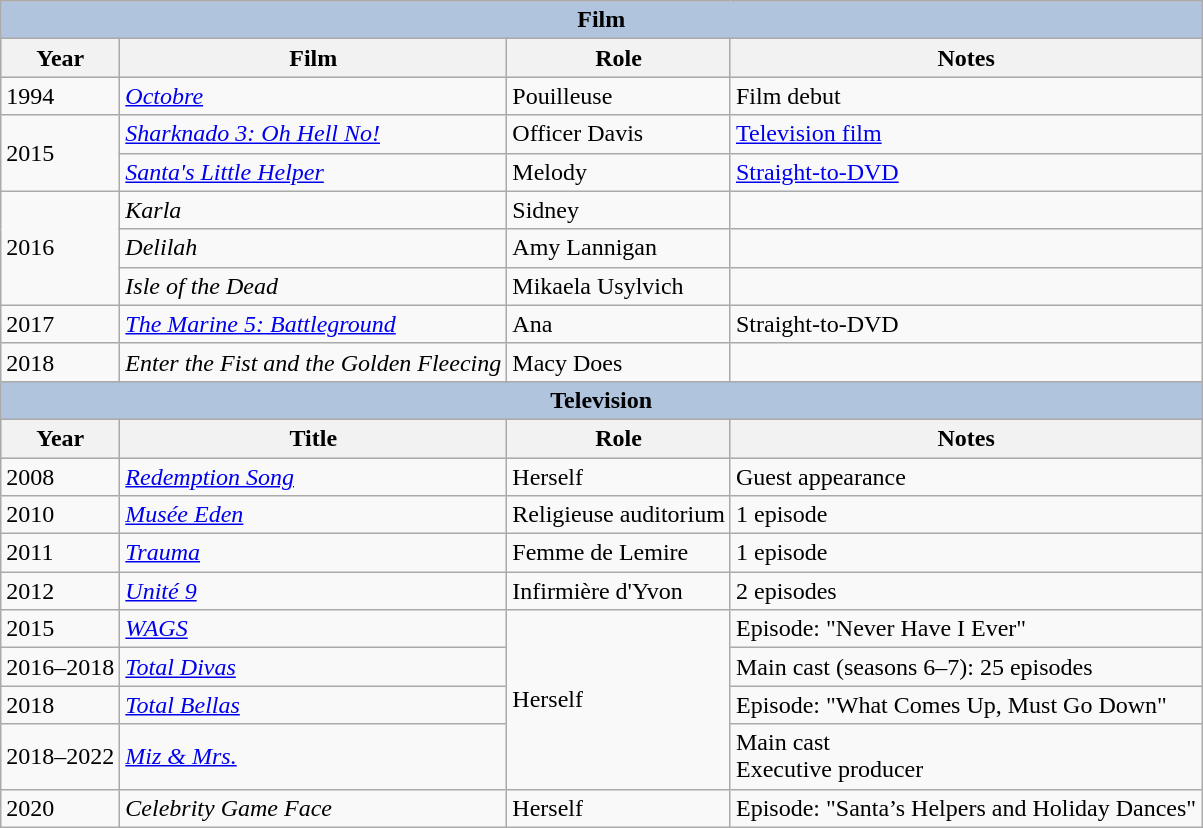<table class="wikitable">
<tr style="background:#ccc; text-align:center;">
<th colspan="4" style="background: LightSteelBlue;">Film</th>
</tr>
<tr style="background:#ccc; text-align:center;">
<th>Year</th>
<th>Film</th>
<th>Role</th>
<th>Notes</th>
</tr>
<tr>
<td>1994</td>
<td><em><a href='#'>Octobre</a></em></td>
<td>Pouilleuse</td>
<td>Film debut</td>
</tr>
<tr>
<td rowspan="2">2015</td>
<td><em><a href='#'>Sharknado 3: Oh Hell No!</a></em></td>
<td>Officer Davis</td>
<td><a href='#'>Television film</a></td>
</tr>
<tr>
<td><em><a href='#'>Santa's Little Helper</a></em></td>
<td>Melody</td>
<td><a href='#'>Straight-to-DVD</a></td>
</tr>
<tr>
<td rowspan="3">2016</td>
<td><em>Karla</em></td>
<td>Sidney</td>
<td></td>
</tr>
<tr>
<td><em>Delilah</em></td>
<td>Amy Lannigan</td>
<td></td>
</tr>
<tr>
<td><em>Isle of the Dead</em></td>
<td>Mikaela Usylvich</td>
<td></td>
</tr>
<tr>
<td>2017</td>
<td><em><a href='#'>The Marine 5: Battleground</a></em></td>
<td>Ana</td>
<td>Straight-to-DVD</td>
</tr>
<tr>
<td>2018</td>
<td><em>Enter the Fist and the Golden Fleecing</em></td>
<td>Macy Does</td>
<td></td>
</tr>
<tr style="background:#ccc; text-align:center;">
<th colspan="4" style="background: LightSteelBlue;">Television</th>
</tr>
<tr style="background:#ccc; text-align:center;">
<th>Year</th>
<th>Title</th>
<th>Role</th>
<th>Notes</th>
</tr>
<tr>
<td>2008</td>
<td><em><a href='#'>Redemption Song</a></em></td>
<td>Herself</td>
<td>Guest appearance</td>
</tr>
<tr>
<td>2010</td>
<td><em><a href='#'>Musée Eden</a></em></td>
<td>Religieuse auditorium</td>
<td>1 episode</td>
</tr>
<tr>
<td>2011</td>
<td><em><a href='#'>Trauma</a></em></td>
<td>Femme de Lemire</td>
<td>1 episode</td>
</tr>
<tr>
<td>2012</td>
<td><em><a href='#'>Unité 9</a></em></td>
<td>Infirmière d'Yvon</td>
<td>2 episodes</td>
</tr>
<tr>
<td>2015</td>
<td><em><a href='#'>WAGS</a></em></td>
<td rowspan="4">Herself</td>
<td>Episode: "Never Have I Ever"</td>
</tr>
<tr>
<td>2016–2018</td>
<td><em><a href='#'>Total Divas</a></em></td>
<td>Main cast (seasons 6–7): 25 episodes</td>
</tr>
<tr>
<td>2018</td>
<td><em><a href='#'>Total Bellas</a></em></td>
<td>Episode: "What Comes Up, Must Go Down"</td>
</tr>
<tr>
<td>2018–2022</td>
<td><em><a href='#'>Miz & Mrs.</a></em></td>
<td>Main cast <br> Executive producer</td>
</tr>
<tr>
<td>2020</td>
<td><em>Celebrity Game Face</em></td>
<td>Herself</td>
<td>Episode: "Santa’s Helpers and Holiday Dances"</td>
</tr>
</table>
